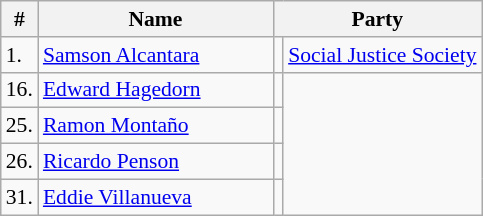<table class=wikitable style="font-size:90%">
<tr>
<th>#</th>
<th width=150px>Name</th>
<th colspan=2 width=110px>Party</th>
</tr>
<tr>
<td>1.</td>
<td><a href='#'>Samson Alcantara</a></td>
<td></td>
<td><a href='#'>Social Justice Society</a></td>
</tr>
<tr>
<td>16.</td>
<td><a href='#'>Edward Hagedorn</a></td>
<td></td>
</tr>
<tr>
<td>25.</td>
<td><a href='#'>Ramon Montaño</a></td>
<td></td>
</tr>
<tr>
<td>26.</td>
<td><a href='#'>Ricardo Penson</a></td>
<td></td>
</tr>
<tr>
<td>31.</td>
<td><a href='#'>Eddie Villanueva</a></td>
<td></td>
</tr>
</table>
